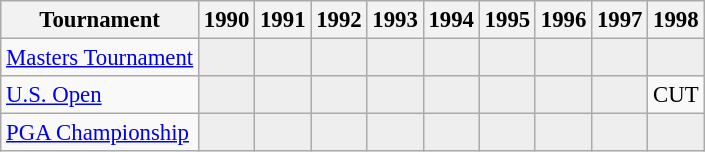<table class="wikitable" style="font-size:95%;">
<tr>
<th>Tournament</th>
<th>1990</th>
<th>1991</th>
<th>1992</th>
<th>1993</th>
<th>1994</th>
<th>1995</th>
<th>1996</th>
<th>1997</th>
<th>1998</th>
</tr>
<tr>
<td><a href='#'>Masters Tournament</a></td>
<td style="background:#eeeeee;"></td>
<td style="background:#eeeeee;"></td>
<td style="background:#eeeeee;"></td>
<td style="background:#eeeeee;"></td>
<td style="background:#eeeeee;"></td>
<td style="background:#eeeeee;"></td>
<td style="background:#eeeeee;"></td>
<td style="background:#eeeeee;"></td>
<td style="background:#eeeeee;"></td>
</tr>
<tr>
<td><a href='#'>U.S. Open</a></td>
<td style="background:#eeeeee;"></td>
<td style="background:#eeeeee;"></td>
<td style="background:#eeeeee;"></td>
<td style="background:#eeeeee;"></td>
<td style="background:#eeeeee;"></td>
<td style="background:#eeeeee;"></td>
<td style="background:#eeeeee;"></td>
<td style="background:#eeeeee;"></td>
<td align="center">CUT</td>
</tr>
<tr>
<td><a href='#'>PGA Championship</a></td>
<td style="background:#eeeeee;"></td>
<td style="background:#eeeeee;"></td>
<td style="background:#eeeeee;"></td>
<td style="background:#eeeeee;"></td>
<td style="background:#eeeeee;"></td>
<td style="background:#eeeeee;"></td>
<td style="background:#eeeeee;"></td>
<td style="background:#eeeeee;"></td>
<td style="background:#eeeeee;"></td>
</tr>
</table>
